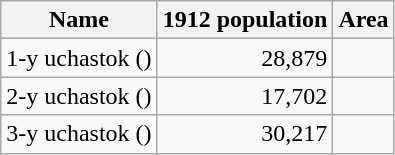<table class="wikitable sortable">
<tr>
<th>Name</th>
<th>1912 population</th>
<th>Area</th>
</tr>
<tr>
<td>1-y uchastok ()</td>
<td align="right">28,879</td>
<td></td>
</tr>
<tr>
<td>2-y uchastok ()</td>
<td align="right">17,702</td>
<td></td>
</tr>
<tr>
<td>3-y uchastok ()</td>
<td align="right">30,217</td>
<td></td>
</tr>
</table>
